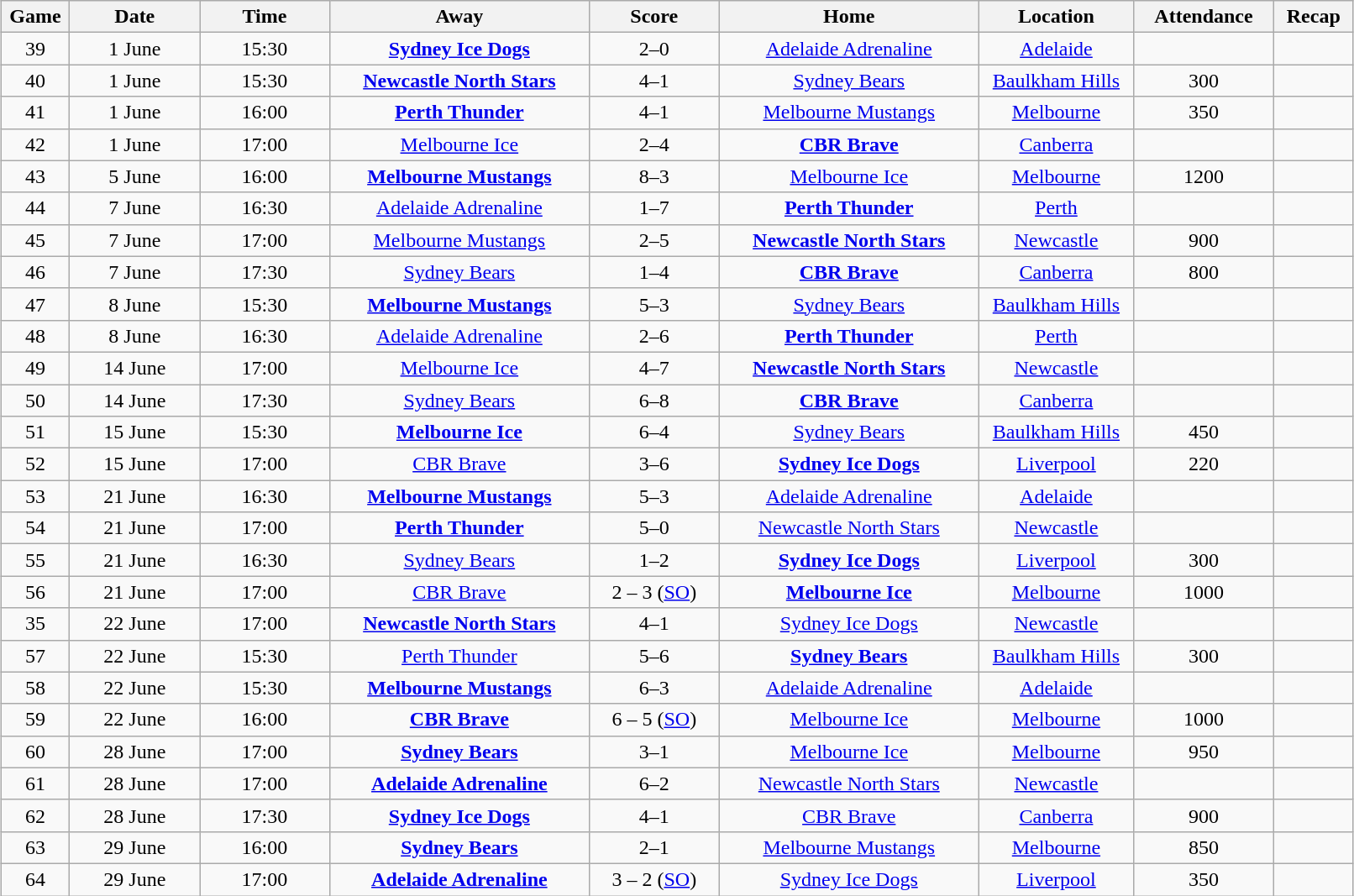<table class="wikitable" width="85%" style="margin: 1em auto 1em auto">
<tr>
<th width="1%">Game</th>
<th width="6%">Date</th>
<th width="6%">Time</th>
<th width="12%">Away</th>
<th width="6%">Score</th>
<th width="12%">Home</th>
<th width="7%">Location</th>
<th width="4%">Attendance</th>
<th width="2%">Recap</th>
</tr>
<tr align="center">
<td>39</td>
<td>1 June</td>
<td>15:30</td>
<td><strong><a href='#'>Sydney Ice Dogs</a></strong></td>
<td>2–0</td>
<td><a href='#'>Adelaide Adrenaline</a></td>
<td><a href='#'>Adelaide</a></td>
<td></td>
<td></td>
</tr>
<tr align="center">
<td>40</td>
<td>1 June</td>
<td>15:30</td>
<td><strong><a href='#'>Newcastle North Stars</a></strong></td>
<td>4–1</td>
<td><a href='#'>Sydney Bears</a></td>
<td><a href='#'>Baulkham Hills</a></td>
<td>300</td>
<td></td>
</tr>
<tr align="center">
<td>41</td>
<td>1 June</td>
<td>16:00</td>
<td><strong><a href='#'>Perth Thunder</a></strong></td>
<td>4–1</td>
<td><a href='#'>Melbourne Mustangs</a></td>
<td><a href='#'>Melbourne</a></td>
<td>350</td>
<td></td>
</tr>
<tr align="center">
<td>42</td>
<td>1 June</td>
<td>17:00</td>
<td><a href='#'>Melbourne Ice</a></td>
<td>2–4</td>
<td><strong><a href='#'>CBR Brave</a></strong></td>
<td><a href='#'>Canberra</a></td>
<td></td>
<td></td>
</tr>
<tr align="center">
<td>43</td>
<td>5 June</td>
<td>16:00</td>
<td><strong><a href='#'>Melbourne Mustangs</a></strong></td>
<td>8–3</td>
<td><a href='#'>Melbourne Ice</a></td>
<td><a href='#'>Melbourne</a></td>
<td>1200</td>
<td></td>
</tr>
<tr align="center">
<td>44</td>
<td>7 June</td>
<td>16:30</td>
<td><a href='#'>Adelaide Adrenaline</a></td>
<td>1–7</td>
<td><strong><a href='#'>Perth Thunder</a></strong></td>
<td><a href='#'>Perth</a></td>
<td></td>
<td></td>
</tr>
<tr align="center">
<td>45</td>
<td>7 June</td>
<td>17:00</td>
<td><a href='#'>Melbourne Mustangs</a></td>
<td>2–5</td>
<td><strong><a href='#'>Newcastle North Stars</a></strong></td>
<td><a href='#'>Newcastle</a></td>
<td>900</td>
<td></td>
</tr>
<tr align="center">
<td>46</td>
<td>7 June</td>
<td>17:30</td>
<td><a href='#'>Sydney Bears</a></td>
<td>1–4</td>
<td><strong><a href='#'>CBR Brave</a></strong></td>
<td><a href='#'>Canberra</a></td>
<td>800</td>
<td></td>
</tr>
<tr align="center">
<td>47</td>
<td>8 June</td>
<td>15:30</td>
<td><strong><a href='#'>Melbourne Mustangs</a></strong></td>
<td>5–3</td>
<td><a href='#'>Sydney Bears</a></td>
<td><a href='#'>Baulkham Hills</a></td>
<td></td>
<td></td>
</tr>
<tr align="center">
<td>48</td>
<td>8 June</td>
<td>16:30</td>
<td><a href='#'>Adelaide Adrenaline</a></td>
<td>2–6</td>
<td><strong><a href='#'>Perth Thunder</a></strong></td>
<td><a href='#'>Perth</a></td>
<td></td>
<td></td>
</tr>
<tr align="center">
<td>49</td>
<td>14 June</td>
<td>17:00</td>
<td><a href='#'>Melbourne Ice</a></td>
<td>4–7</td>
<td><strong><a href='#'>Newcastle North Stars</a></strong></td>
<td><a href='#'>Newcastle</a></td>
<td></td>
<td></td>
</tr>
<tr align="center">
<td>50</td>
<td>14 June</td>
<td>17:30</td>
<td><a href='#'>Sydney Bears</a></td>
<td>6–8</td>
<td><strong><a href='#'>CBR Brave</a></strong></td>
<td><a href='#'>Canberra</a></td>
<td></td>
<td></td>
</tr>
<tr align="center">
<td>51</td>
<td>15 June</td>
<td>15:30</td>
<td><strong><a href='#'>Melbourne Ice</a></strong></td>
<td>6–4</td>
<td><a href='#'>Sydney Bears</a></td>
<td><a href='#'>Baulkham Hills</a></td>
<td>450</td>
<td></td>
</tr>
<tr align="center">
<td>52</td>
<td>15 June</td>
<td>17:00</td>
<td><a href='#'>CBR Brave</a></td>
<td>3–6</td>
<td><strong><a href='#'>Sydney Ice Dogs</a></strong></td>
<td><a href='#'>Liverpool</a></td>
<td>220</td>
<td></td>
</tr>
<tr align="center">
<td>53</td>
<td>21 June</td>
<td>16:30</td>
<td><strong><a href='#'>Melbourne Mustangs</a></strong></td>
<td>5–3</td>
<td><a href='#'>Adelaide Adrenaline</a></td>
<td><a href='#'>Adelaide</a></td>
<td></td>
<td></td>
</tr>
<tr align="center">
<td>54</td>
<td>21 June</td>
<td>17:00</td>
<td><strong><a href='#'>Perth Thunder</a></strong></td>
<td>5–0</td>
<td><a href='#'>Newcastle North Stars</a></td>
<td><a href='#'>Newcastle</a></td>
<td></td>
<td></td>
</tr>
<tr align="center">
<td>55</td>
<td>21 June</td>
<td>16:30</td>
<td><a href='#'>Sydney Bears</a></td>
<td>1–2</td>
<td><strong><a href='#'>Sydney Ice Dogs</a></strong></td>
<td><a href='#'>Liverpool</a></td>
<td>300</td>
<td></td>
</tr>
<tr align="center">
<td>56</td>
<td>21 June</td>
<td>17:00</td>
<td><a href='#'>CBR Brave</a></td>
<td>2 – 3 (<a href='#'>SO</a>)</td>
<td><strong><a href='#'>Melbourne Ice</a></strong></td>
<td><a href='#'>Melbourne</a></td>
<td>1000</td>
<td></td>
</tr>
<tr align="center">
<td>35</td>
<td>22 June</td>
<td>17:00</td>
<td><strong><a href='#'>Newcastle North Stars</a></strong></td>
<td>4–1</td>
<td><a href='#'>Sydney Ice Dogs</a></td>
<td><a href='#'>Newcastle</a></td>
<td></td>
<td></td>
</tr>
<tr align="center">
<td>57</td>
<td>22 June</td>
<td>15:30</td>
<td><a href='#'>Perth Thunder</a></td>
<td>5–6</td>
<td><strong><a href='#'>Sydney Bears</a></strong></td>
<td><a href='#'>Baulkham Hills</a></td>
<td>300</td>
<td></td>
</tr>
<tr align="center">
<td>58</td>
<td>22 June</td>
<td>15:30</td>
<td><strong><a href='#'>Melbourne Mustangs</a></strong></td>
<td>6–3</td>
<td><a href='#'>Adelaide Adrenaline</a></td>
<td><a href='#'>Adelaide</a></td>
<td></td>
<td></td>
</tr>
<tr align="center">
<td>59</td>
<td>22 June</td>
<td>16:00</td>
<td><strong><a href='#'>CBR Brave</a></strong></td>
<td>6 – 5 (<a href='#'>SO</a>)</td>
<td><a href='#'>Melbourne Ice</a></td>
<td><a href='#'>Melbourne</a></td>
<td>1000</td>
<td></td>
</tr>
<tr align="center">
<td>60</td>
<td>28 June</td>
<td>17:00</td>
<td><strong><a href='#'>Sydney Bears</a></strong></td>
<td>3–1</td>
<td><a href='#'>Melbourne Ice</a></td>
<td><a href='#'>Melbourne</a></td>
<td>950</td>
<td></td>
</tr>
<tr align="center">
<td>61</td>
<td>28 June</td>
<td>17:00</td>
<td><strong><a href='#'>Adelaide Adrenaline</a></strong></td>
<td>6–2</td>
<td><a href='#'>Newcastle North Stars</a></td>
<td><a href='#'>Newcastle</a></td>
<td></td>
<td></td>
</tr>
<tr align="center">
<td>62</td>
<td>28 June</td>
<td>17:30</td>
<td><strong><a href='#'>Sydney Ice Dogs</a></strong></td>
<td>4–1</td>
<td><a href='#'>CBR Brave</a></td>
<td><a href='#'>Canberra</a></td>
<td>900</td>
<td></td>
</tr>
<tr align="center">
<td>63</td>
<td>29 June</td>
<td>16:00</td>
<td><strong><a href='#'>Sydney Bears</a></strong></td>
<td>2–1</td>
<td><a href='#'>Melbourne Mustangs</a></td>
<td><a href='#'>Melbourne</a></td>
<td>850</td>
<td></td>
</tr>
<tr align="center">
<td>64</td>
<td>29 June</td>
<td>17:00</td>
<td><strong><a href='#'>Adelaide Adrenaline</a></strong></td>
<td>3 – 2 (<a href='#'>SO</a>)</td>
<td><a href='#'>Sydney Ice Dogs</a></td>
<td><a href='#'>Liverpool</a></td>
<td>350</td>
<td></td>
</tr>
</table>
